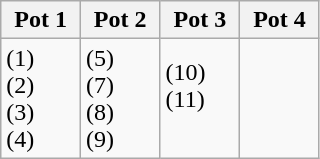<table class="wikitable">
<tr>
<th width=20%>Pot 1</th>
<th width=20%>Pot 2</th>
<th width=20%>Pot 3</th>
<th width=20%>Pot 4</th>
</tr>
<tr>
<td> (1)<br> (2)<br> (3)<br> (4)</td>
<td> (5)<br> (7)<br> (8)<br> (9)</td>
<td> (10)<br> (11)<br><br></td>
<td><br><br><br></td>
</tr>
</table>
